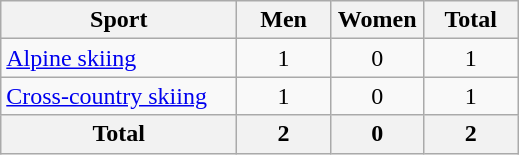<table class="wikitable sortable" style=text-align:center;>
<tr>
<th width=150>Sport</th>
<th width=55>Men</th>
<th width=55>Women</th>
<th width=55>Total</th>
</tr>
<tr>
<td align=left><a href='#'>Alpine  skiing</a></td>
<td>1</td>
<td>0</td>
<td>1</td>
</tr>
<tr>
<td align=left><a href='#'>Cross-country skiing</a></td>
<td>1</td>
<td>0</td>
<td>1</td>
</tr>
<tr>
<th>Total</th>
<th>2</th>
<th>0</th>
<th>2</th>
</tr>
</table>
